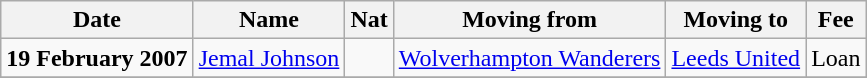<table class="wikitable sortable">
<tr>
<th>Date</th>
<th>Name</th>
<th>Nat</th>
<th>Moving from</th>
<th>Moving to</th>
<th>Fee</th>
</tr>
<tr>
<td><strong>19 February 2007</strong></td>
<td><a href='#'>Jemal Johnson</a></td>
<td></td>
<td><a href='#'>Wolverhampton Wanderers</a></td>
<td><a href='#'>Leeds United</a></td>
<td>Loan</td>
</tr>
<tr>
</tr>
</table>
